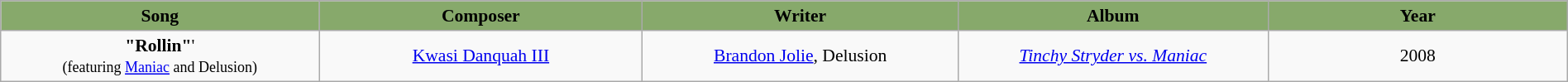<table class="wikitable" style="margin:0.5em auto; clear:both; font-size:.9em; text-align:center; width:100%">
<tr>
<th style="width:500px; background:#87a96b;"><span>Song</span></th>
<th style="width:500px; background:#87a96b;"><span>Composer</span></th>
<th style="width:500px; background:#87a96b;"><span>Writer</span></th>
<th style="width:500px; background:#87a96b;"><span>Album</span></th>
<th style="width:500px; background:#87a96b;"><span>Year</span></th>
</tr>
<tr>
<td><strong>"Rollin"</strong>'<br> <small>(featuring <a href='#'>Maniac</a> and Delusion)</small></td>
<td><a href='#'>Kwasi Danquah III</a></td>
<td><a href='#'>Brandon Jolie</a>, Delusion</td>
<td><em><a href='#'>Tinchy Stryder vs. Maniac</a></em></td>
<td>2008</td>
</tr>
</table>
